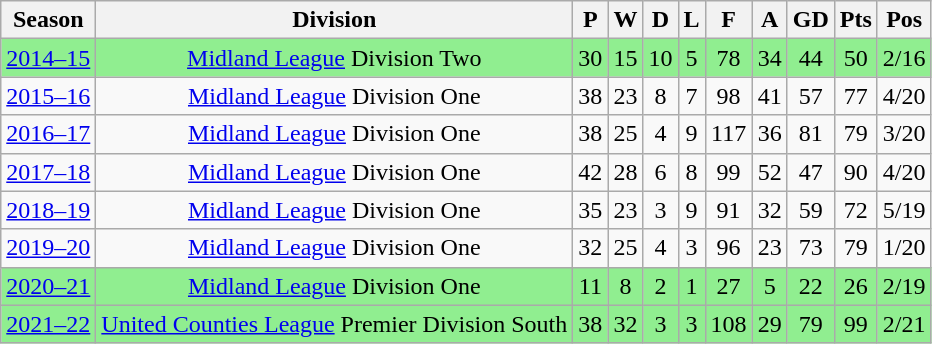<table class=wikitable style=text-align:center>
<tr>
<th>Season</th>
<th>Division</th>
<th>P</th>
<th>W</th>
<th>D</th>
<th>L</th>
<th>F</th>
<th>A</th>
<th>GD</th>
<th>Pts</th>
<th>Pos</th>
</tr>
<tr style=background:lightgreen>
<td><a href='#'>2014–15</a></td>
<td><a href='#'>Midland League</a> Division Two</td>
<td>30</td>
<td>15</td>
<td>10</td>
<td>5</td>
<td>78</td>
<td>34</td>
<td>44</td>
<td>50</td>
<td>2/16</td>
</tr>
<tr>
<td><a href='#'>2015–16</a></td>
<td><a href='#'>Midland League</a> Division One</td>
<td>38</td>
<td>23</td>
<td>8</td>
<td>7</td>
<td>98</td>
<td>41</td>
<td>57</td>
<td>77</td>
<td>4/20</td>
</tr>
<tr>
<td><a href='#'>2016–17</a></td>
<td><a href='#'>Midland League</a> Division One</td>
<td>38</td>
<td>25</td>
<td>4</td>
<td>9</td>
<td>117</td>
<td>36</td>
<td>81</td>
<td>79</td>
<td>3/20</td>
</tr>
<tr>
<td><a href='#'>2017–18</a></td>
<td><a href='#'>Midland League</a> Division One</td>
<td>42</td>
<td>28</td>
<td>6</td>
<td>8</td>
<td>99</td>
<td>52</td>
<td>47</td>
<td>90</td>
<td>4/20</td>
</tr>
<tr>
<td><a href='#'>2018–19</a></td>
<td><a href='#'>Midland League</a> Division One</td>
<td>35</td>
<td>23</td>
<td>3</td>
<td>9</td>
<td>91</td>
<td>32</td>
<td>59</td>
<td>72</td>
<td>5/19</td>
</tr>
<tr>
<td><a href='#'>2019–20</a></td>
<td><a href='#'>Midland League</a> Division One</td>
<td>32</td>
<td>25</td>
<td>4</td>
<td>3</td>
<td>96</td>
<td>23</td>
<td>73</td>
<td>79</td>
<td>1/20</td>
</tr>
<tr style=background:lightgreen>
<td><a href='#'>2020–21</a></td>
<td><a href='#'>Midland League</a> Division One</td>
<td>11</td>
<td>8</td>
<td>2</td>
<td>1</td>
<td>27</td>
<td>5</td>
<td>22</td>
<td>26</td>
<td>2/19</td>
</tr>
<tr style=background:lightgreen>
<td><a href='#'>2021–22</a></td>
<td><a href='#'>United Counties League</a> Premier Division South</td>
<td>38</td>
<td>32</td>
<td>3</td>
<td>3</td>
<td>108</td>
<td>29</td>
<td>79</td>
<td>99</td>
<td>2/21</td>
</tr>
</table>
